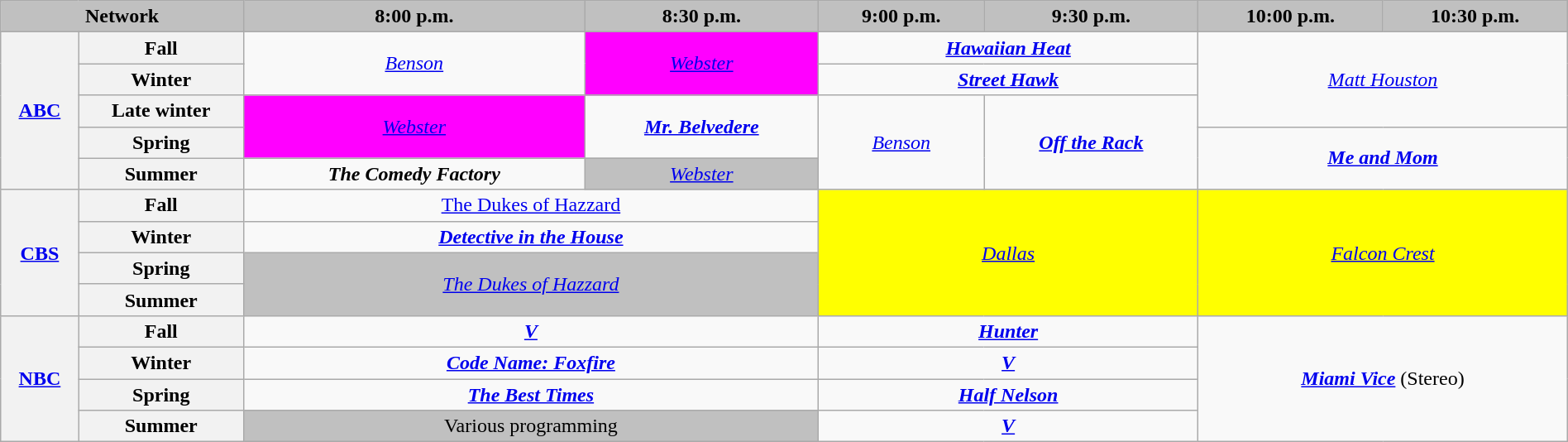<table class="wikitable" style="width:100%;margin-right:0;text-align:center">
<tr>
<th colspan="2" style="background-color:#C0C0C0;text-align:center;width:15.5%;">Network</th>
<th style="background-color:#C0C0C0;text-align:center">8:00 p.m.</th>
<th style="background-color:#C0C0C0;text-align:center">8:30 p.m.</th>
<th style="background-color:#C0C0C0;text-align:center">9:00 p.m.</th>
<th style="background-color:#C0C0C0;text-align:center">9:30 p.m.</th>
<th style="background-color:#C0C0C0;text-align:center">10:00 p.m.</th>
<th style="background-color:#C0C0C0;text-align:center">10:30 p.m.</th>
</tr>
<tr>
<th rowspan="5"><a href='#'>ABC</a></th>
<th>Fall</th>
<td rowspan="2"><em><a href='#'>Benson</a></em></td>
<td style="background:#FF00FF;" rowspan="2"><em><a href='#'>Webster</a></em> </td>
<td colspan="2"><strong><em><a href='#'>Hawaiian Heat</a></em></strong></td>
<td colspan="2" rowspan="3"><em><a href='#'>Matt Houston</a></em></td>
</tr>
<tr>
<th>Winter</th>
<td colspan="2"><strong><em><a href='#'>Street Hawk</a></em></strong></td>
</tr>
<tr>
<th>Late winter</th>
<td style="background:#FF00FF;" rowspan="2"><em><a href='#'>Webster</a></em> </td>
<td rowspan="2"><strong><em><a href='#'>Mr. Belvedere</a></em></strong></td>
<td rowspan="3"><em><a href='#'>Benson</a></em></td>
<td rowspan="3"><strong><em><a href='#'>Off the Rack</a></em></strong></td>
</tr>
<tr>
<th>Spring</th>
<td colspan="2" rowspan="2"><strong><em><a href='#'>Me and Mom</a></em></strong></td>
</tr>
<tr>
<th>Summer</th>
<td><strong><em>The Comedy Factory</em></strong></td>
<td style="background:#C0C0C0;"><em><a href='#'>Webster</a></em> </td>
</tr>
<tr>
<th rowspan="4"><a href='#'>CBS</a></th>
<th>Fall</th>
<td colspan="2"><em><a href='#'></em>The Dukes of Hazzard<em></a></em></td>
<td style="background:#FFFF00;" colspan="2" rowspan="4"><em><a href='#'>Dallas</a></em> </td>
<td style="background:#FFFF00;" colspan="2" rowspan="4"><em><a href='#'>Falcon Crest</a></em> </td>
</tr>
<tr>
<th>Winter</th>
<td colspan="2"><strong><em><a href='#'>Detective in the House</a></em></strong></td>
</tr>
<tr>
<th>Spring</th>
<td colspan="2" rowspan="2" style="background:#C0C0C0;"><em><a href='#'>The Dukes of Hazzard</a></em> </td>
</tr>
<tr>
<th>Summer</th>
</tr>
<tr>
<th rowspan="4"><a href='#'>NBC</a></th>
<th>Fall</th>
<td colspan="2"><strong><em><a href='#'>V</a></em></strong></td>
<td colspan="2"><strong><em><a href='#'>Hunter</a></em></strong></td>
<td colspan="2" rowspan="4"><strong><em><a href='#'>Miami Vice</a></em></strong> (Stereo)</td>
</tr>
<tr>
<th>Winter</th>
<td colspan="2"><strong><em><a href='#'>Code Name: Foxfire</a></em></strong></td>
<td colspan="2"><strong><em><a href='#'>V</a></em></strong></td>
</tr>
<tr>
<th>Spring</th>
<td colspan="2"><em><a href='#'><strong>The Best Times</strong></a></em></td>
<td colspan="2"><em><a href='#'><strong>Half Nelson</strong></a></em></td>
</tr>
<tr>
<th>Summer</th>
<td colspan="2" style="background:#C0C0C0;">Various programming</td>
<td colspan="2"><strong><em><a href='#'>V</a></em></strong></td>
</tr>
</table>
